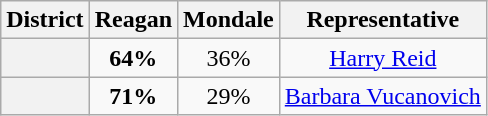<table class=wikitable>
<tr>
<th>District</th>
<th>Reagan</th>
<th>Mondale</th>
<th>Representative</th>
</tr>
<tr align=center>
<th></th>
<td><strong>64%</strong></td>
<td>36%</td>
<td><a href='#'>Harry Reid</a></td>
</tr>
<tr align=center>
<th></th>
<td><strong>71%</strong></td>
<td>29%</td>
<td><a href='#'>Barbara Vucanovich</a></td>
</tr>
</table>
